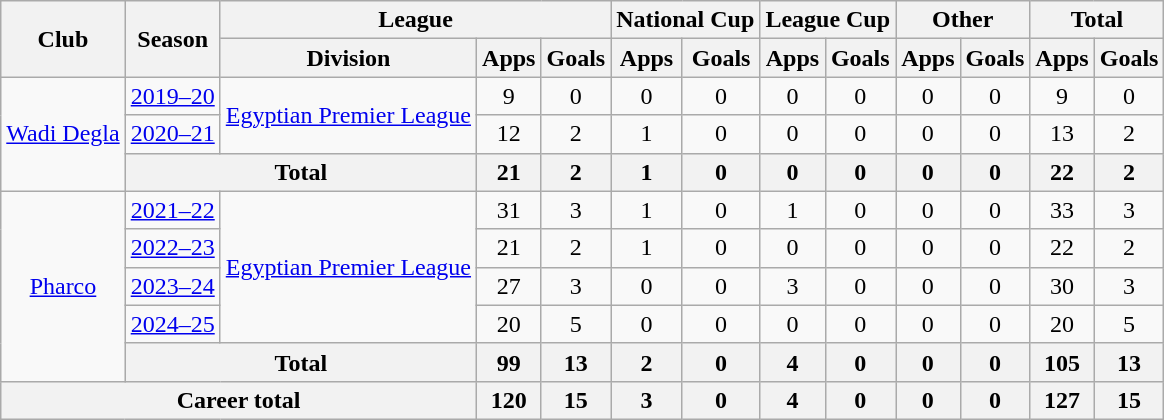<table class=wikitable style=text-align:center>
<tr>
<th rowspan="2">Club</th>
<th rowspan="2">Season</th>
<th colspan="3">League</th>
<th colspan="2">National Cup</th>
<th colspan="2">League Cup</th>
<th colspan="2">Other</th>
<th colspan="2">Total</th>
</tr>
<tr>
<th>Division</th>
<th>Apps</th>
<th>Goals</th>
<th>Apps</th>
<th>Goals</th>
<th>Apps</th>
<th>Goals</th>
<th>Apps</th>
<th>Goals</th>
<th>Apps</th>
<th>Goals</th>
</tr>
<tr>
<td rowspan="3"><a href='#'>Wadi Degla</a></td>
<td><a href='#'>2019–20</a></td>
<td rowspan="2"><a href='#'>Egyptian Premier League</a></td>
<td>9</td>
<td>0</td>
<td>0</td>
<td>0</td>
<td>0</td>
<td>0</td>
<td>0</td>
<td>0</td>
<td>9</td>
<td>0</td>
</tr>
<tr>
<td><a href='#'>2020–21</a></td>
<td>12</td>
<td>2</td>
<td>1</td>
<td>0</td>
<td>0</td>
<td>0</td>
<td>0</td>
<td>0</td>
<td>13</td>
<td>2</td>
</tr>
<tr>
<th colspan=2>Total</th>
<th>21</th>
<th>2</th>
<th>1</th>
<th>0</th>
<th>0</th>
<th>0</th>
<th>0</th>
<th>0</th>
<th>22</th>
<th>2</th>
</tr>
<tr>
<td rowspan="5"><a href='#'>Pharco</a></td>
<td><a href='#'>2021–22</a></td>
<td rowspan="4"><a href='#'>Egyptian Premier League</a></td>
<td>31</td>
<td>3</td>
<td>1</td>
<td>0</td>
<td>1</td>
<td>0</td>
<td>0</td>
<td>0</td>
<td>33</td>
<td>3</td>
</tr>
<tr>
<td><a href='#'>2022–23</a></td>
<td>21</td>
<td>2</td>
<td>1</td>
<td>0</td>
<td>0</td>
<td>0</td>
<td>0</td>
<td>0</td>
<td>22</td>
<td>2</td>
</tr>
<tr>
<td><a href='#'>2023–24</a></td>
<td>27</td>
<td>3</td>
<td>0</td>
<td>0</td>
<td>3</td>
<td>0</td>
<td>0</td>
<td>0</td>
<td>30</td>
<td>3</td>
</tr>
<tr>
<td><a href='#'>2024–25</a></td>
<td>20</td>
<td>5</td>
<td>0</td>
<td>0</td>
<td>0</td>
<td>0</td>
<td>0</td>
<td>0</td>
<td>20</td>
<td>5</td>
</tr>
<tr>
<th colspan=2>Total</th>
<th>99</th>
<th>13</th>
<th>2</th>
<th>0</th>
<th>4</th>
<th>0</th>
<th>0</th>
<th>0</th>
<th>105</th>
<th>13</th>
</tr>
<tr>
<th colspan=3>Career total</th>
<th>120</th>
<th>15</th>
<th>3</th>
<th>0</th>
<th>4</th>
<th>0</th>
<th>0</th>
<th>0</th>
<th>127</th>
<th>15</th>
</tr>
</table>
